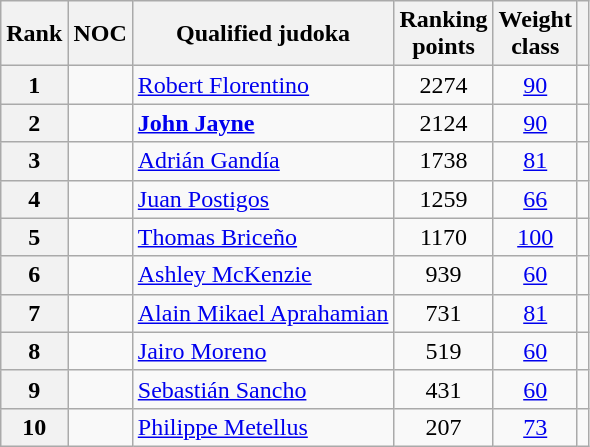<table class="wikitable">
<tr>
<th>Rank</th>
<th>NOC</th>
<th>Qualified judoka</th>
<th>Ranking<br>points</th>
<th>Weight<br>class</th>
<th></th>
</tr>
<tr>
<th>1</th>
<td></td>
<td><a href='#'>Robert Florentino</a></td>
<td align=center>2274</td>
<td align=center><a href='#'>90</a></td>
<td></td>
</tr>
<tr>
<th>2</th>
<td></td>
<td><strong><a href='#'>John Jayne</a></strong></td>
<td align=center>2124</td>
<td align=center><a href='#'>90</a></td>
<td></td>
</tr>
<tr>
<th>3</th>
<td></td>
<td><a href='#'>Adrián Gandía</a></td>
<td align=center>1738</td>
<td align=center><a href='#'>81</a></td>
<td></td>
</tr>
<tr>
<th>4</th>
<td></td>
<td><a href='#'>Juan Postigos</a></td>
<td align=center>1259</td>
<td align=center><a href='#'>66</a></td>
<td></td>
</tr>
<tr>
<th>5</th>
<td></td>
<td><a href='#'>Thomas Briceño</a></td>
<td align=center>1170</td>
<td align=center><a href='#'>100</a></td>
<td></td>
</tr>
<tr>
<th>6</th>
<td></td>
<td><a href='#'>Ashley McKenzie</a></td>
<td align=center>939</td>
<td align=center><a href='#'>60</a></td>
<td></td>
</tr>
<tr>
<th>7</th>
<td></td>
<td><a href='#'>Alain Mikael Aprahamian</a></td>
<td align=center>731</td>
<td align=center><a href='#'>81</a></td>
<td></td>
</tr>
<tr>
<th>8</th>
<td></td>
<td><a href='#'>Jairo Moreno</a></td>
<td align=center>519</td>
<td align=center><a href='#'>60</a></td>
<td></td>
</tr>
<tr>
<th>9</th>
<td></td>
<td><a href='#'>Sebastián Sancho</a></td>
<td align=center>431</td>
<td align=center><a href='#'>60</a></td>
<td></td>
</tr>
<tr>
<th>10</th>
<td></td>
<td><a href='#'>Philippe Metellus</a></td>
<td align=center>207</td>
<td align=center><a href='#'>73</a></td>
<td></td>
</tr>
</table>
